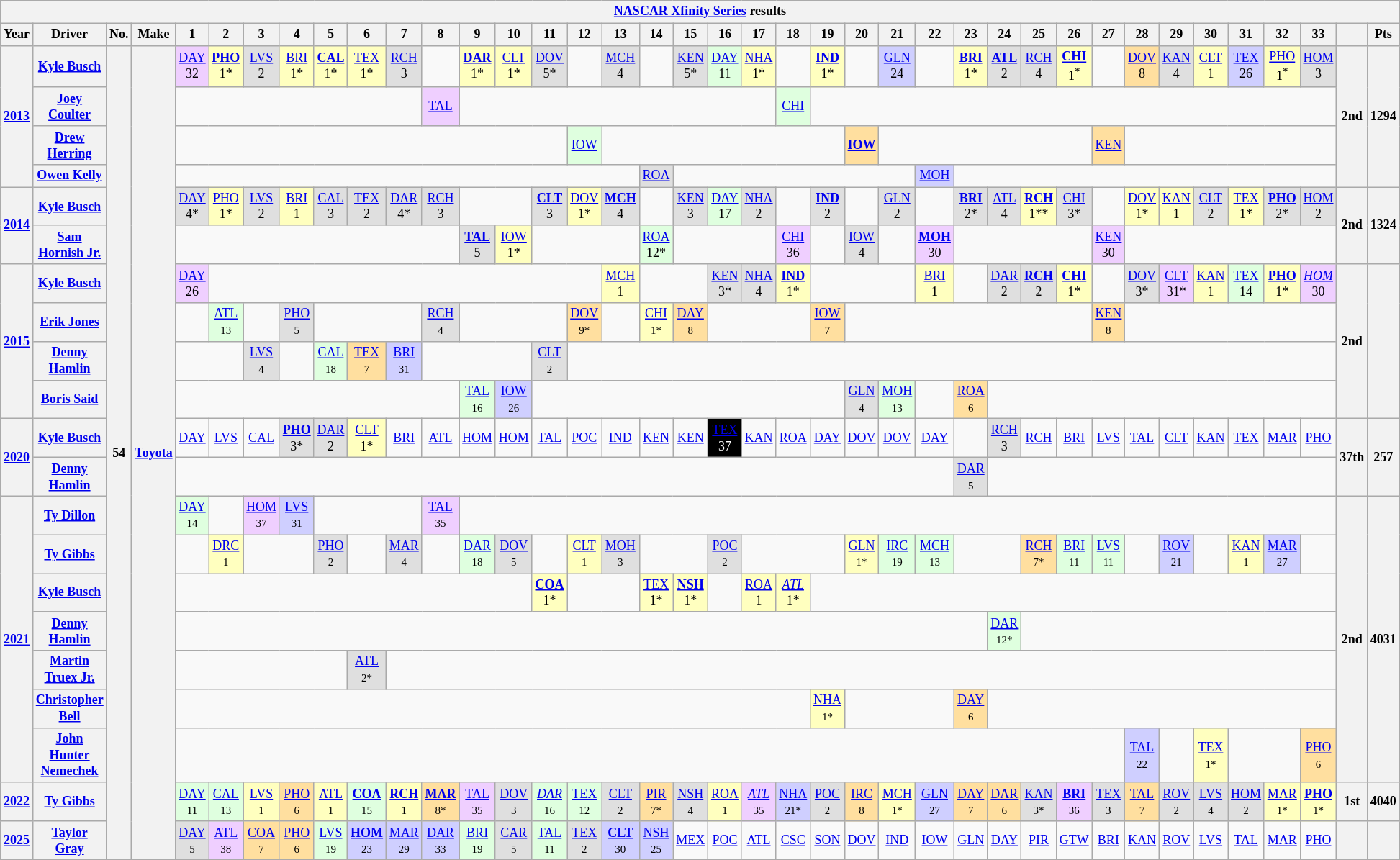<table class="wikitable mw-collapsible mw-collapsed" style="text-align:center; font-size:75%">
<tr>
<th colspan="42"><a href='#'>NASCAR Xfinity Series</a> results</th>
</tr>
<tr>
<th>Year</th>
<th>Driver</th>
<th>No.</th>
<th>Make</th>
<th>1</th>
<th>2</th>
<th>3</th>
<th>4</th>
<th>5</th>
<th>6</th>
<th>7</th>
<th>8</th>
<th>9</th>
<th>10</th>
<th>11</th>
<th>12</th>
<th>13</th>
<th>14</th>
<th>15</th>
<th>16</th>
<th>17</th>
<th>18</th>
<th>19</th>
<th>20</th>
<th>21</th>
<th>22</th>
<th>23</th>
<th>24</th>
<th>25</th>
<th>26</th>
<th>27</th>
<th>28</th>
<th>29</th>
<th>30</th>
<th>31</th>
<th>32</th>
<th>33</th>
<th></th>
<th>Pts</th>
</tr>
<tr>
<th rowspan="4"><a href='#'>2013</a></th>
<th><a href='#'>Kyle Busch</a></th>
<th rowspan="21">54</th>
<th rowspan="21"><a href='#'>Toyota</a></th>
<td style="background:#EFCFFF;"><a href='#'>DAY</a><br>32</td>
<td style="background:#FFFFBF;"><strong><a href='#'>PHO</a></strong><br>1*</td>
<td style="background:#DFDFDF;"><a href='#'>LVS</a><br>2</td>
<td style="background:#FFFFBF;"><a href='#'>BRI</a><br>1*</td>
<td style="background:#FFFFBF;"><strong><a href='#'>CAL</a></strong><br>1*</td>
<td style="background:#FFFFBF;"><a href='#'>TEX</a><br>1*</td>
<td style="background:#DFDFDF;"><a href='#'>RCH</a><br>3</td>
<td></td>
<td style="background:#FFFFBF;"><strong><a href='#'>DAR</a></strong><br>1*</td>
<td style="background:#FFFFBF;"><a href='#'>CLT</a><br>1*</td>
<td style="background:#DFDFDF;"><a href='#'>DOV</a><br>5*</td>
<td></td>
<td style="background:#DFDFDF;"><a href='#'>MCH</a><br>4</td>
<td></td>
<td style="background:#DFDFDF;"><a href='#'>KEN</a><br>5*</td>
<td style="background:#DFFFDF;"><a href='#'>DAY</a><br>11</td>
<td style="background:#FFFFBF;"><a href='#'>NHA</a><br>1*</td>
<td></td>
<td style="background:#FFFFBF;"><strong><a href='#'>IND</a></strong><br>1*</td>
<td></td>
<td style="background:#CFCFFF;"><a href='#'>GLN</a><br>24</td>
<td></td>
<td style="background:#FFFFBF;"><strong><a href='#'>BRI</a></strong><br>1*</td>
<td style="background:#DFDFDF;"><strong><a href='#'>ATL</a></strong><br>2</td>
<td style="background:#DFDFDF;"><a href='#'>RCH</a><br>4</td>
<td style="background:#FFFFBF;"><strong><a href='#'>CHI</a></strong><br>1<sup>*</sup></td>
<td></td>
<td style="background:#FFDF9F;"><a href='#'>DOV</a><br>8</td>
<td style="background:#DFDFDF;"><a href='#'>KAN</a><br>4</td>
<td style="background:#FFFFBF;"><a href='#'>CLT</a><br>1</td>
<td style="background:#CFCFFF;"><a href='#'>TEX</a><br>26</td>
<td style="background:#FFFFBF;"><a href='#'>PHO</a><br>1<sup>*</sup></td>
<td style="background:#DFDFDF;"><a href='#'>HOM</a><br>3</td>
<th rowspan="4">2nd</th>
<th rowspan="4">1294</th>
</tr>
<tr>
<th><a href='#'>Joey Coulter</a></th>
<td colspan="7"></td>
<td style="background:#EFCFFF;"><a href='#'>TAL</a><br></td>
<td colspan="9"></td>
<td style="background:#DFFFDF;"><a href='#'>CHI</a><br></td>
<td colspan="15"></td>
</tr>
<tr>
<th><a href='#'>Drew Herring</a></th>
<td colspan="11"></td>
<td style="background:#DFFFDF;"><a href='#'>IOW</a><br></td>
<td colspan="7"></td>
<td style="background:#FFDF9F;"><strong><a href='#'>IOW</a></strong><br></td>
<td colspan="6"></td>
<td style="background:#FFDF9F;"><a href='#'>KEN</a><br></td>
<td colspan="6"></td>
</tr>
<tr>
<th><a href='#'>Owen Kelly</a></th>
<td colspan="13"></td>
<td style="background:#DFDFDF;"><a href='#'>ROA</a><br></td>
<td colspan="7"></td>
<td style="background:#CFCFFF;"><a href='#'>MOH</a><br></td>
<td colspan="11"></td>
</tr>
<tr>
<th rowspan="2"><a href='#'>2014</a></th>
<th><a href='#'>Kyle Busch</a></th>
<td style="background:#DFDFDF;"><a href='#'>DAY</a><br>4*</td>
<td style="background:#FFFFBF;"><a href='#'>PHO</a><br>1*</td>
<td style="background:#DFDFDF;"><a href='#'>LVS</a><br>2</td>
<td style="background:#FFFFBF;"><a href='#'>BRI</a><br>1</td>
<td style="background:#DFDFDF;"><a href='#'>CAL</a><br>3</td>
<td style="background:#DFDFDF;"><a href='#'>TEX</a><br>2</td>
<td style="background:#DFDFDF;"><a href='#'>DAR</a><br>4*</td>
<td style="background:#DFDFDF;"><a href='#'>RCH</a><br>3</td>
<td colspan="2"></td>
<td style="background:#DFDFDF;"><strong><a href='#'>CLT</a></strong><br>3</td>
<td style="background:#FFFFBF;"><a href='#'>DOV</a><br>1*</td>
<td style="background:#DFDFDF;"><strong><a href='#'>MCH</a></strong><br>4</td>
<td></td>
<td style="background:#DFDFDF;"><a href='#'>KEN</a><br>3</td>
<td style="background:#DFFFDF;"><a href='#'>DAY</a><br>17</td>
<td style="background:#DFDFDF;"><a href='#'>NHA</a><br>2</td>
<td></td>
<td style="background:#DFDFDF;"><strong><a href='#'>IND</a></strong><br>2</td>
<td></td>
<td style="background:#DFDFDF;"><a href='#'>GLN</a><br>2</td>
<td></td>
<td style="background:#DFDFDF;"><strong><a href='#'>BRI</a></strong><br>2*</td>
<td style="background:#DFDFDF;"><a href='#'>ATL</a><br>4</td>
<td style="background:#FFFFBF;"><strong><a href='#'>RCH</a></strong><br>1**</td>
<td style="background:#DFDFDF;"><a href='#'>CHI</a><br>3*</td>
<td></td>
<td style="background:#FFFFBF;"><a href='#'>DOV</a><br>1*</td>
<td style="background:#FFFFBF;"><a href='#'>KAN</a><br>1</td>
<td style="background:#DFDFDF;"><a href='#'>CLT</a><br>2</td>
<td style="background:#FFFFBF;"><a href='#'>TEX</a><br>1*</td>
<td style="background:#DFDFDF;"><strong><a href='#'>PHO</a></strong><br>2*</td>
<td style="background:#DFDFDF;"><a href='#'>HOM</a><br>2</td>
<th rowspan="2">2nd</th>
<th rowspan="2">1324</th>
</tr>
<tr>
<th><a href='#'>Sam Hornish Jr.</a></th>
<td colspan="8"></td>
<td style="background:#DFDFDF;"><strong><a href='#'>TAL</a></strong><br>5</td>
<td style="background:#FFFFBF;"><a href='#'>IOW</a><br>1*</td>
<td colspan="3"></td>
<td style="background:#DFFFDF;"><a href='#'>ROA</a><br>12*</td>
<td colspan="3"></td>
<td style="background:#EFCFFF;"><a href='#'>CHI</a><br>36</td>
<td></td>
<td style="background:#DFDFDF;"><a href='#'>IOW</a><br>4</td>
<td></td>
<td style="background:#EFCFFF;"><strong><a href='#'>MOH</a></strong><br>30</td>
<td colspan="4"></td>
<td style="background:#EFCFFF;"><a href='#'>KEN</a><br>30</td>
<td colspan="6"></td>
</tr>
<tr>
<th rowspan="4"><a href='#'>2015</a></th>
<th><a href='#'>Kyle Busch</a></th>
<td style="background:#EFCFFF;"><a href='#'>DAY</a><br>26</td>
<td colspan="11"></td>
<td style="background:#FFFFBF;"><a href='#'>MCH</a><br>1</td>
<td colspan="2"></td>
<td style="background:#DFDFDF;"><a href='#'>KEN</a><br>3*</td>
<td style="background:#DFDFDF;"><a href='#'>NHA</a><br>4</td>
<td style="background:#FFFFBF;"><strong><a href='#'>IND</a></strong><br>1*</td>
<td colspan="3"></td>
<td style="background:#FFFFBF;"><a href='#'>BRI</a><br>1</td>
<td></td>
<td style="background:#DFDFDF;"><a href='#'>DAR</a><br>2</td>
<td style="background:#DFDFDF;"><strong><a href='#'>RCH</a></strong><br>2</td>
<td style="background:#FFFFBF;"><strong><a href='#'>CHI</a></strong><br>1*</td>
<td></td>
<td style="background:#DFDFDF;"><a href='#'>DOV</a><br>3*</td>
<td style="background:#EFCFFF;"><a href='#'>CLT</a><br>31*</td>
<td style="background:#FFFFBF;"><a href='#'>KAN</a><br>1</td>
<td style="background:#DFFFDF;"><a href='#'>TEX</a><br>14</td>
<td style="background:#FFFFBF;"><strong><a href='#'>PHO</a></strong><br>1*</td>
<td style="background:#EFCFFF;"><em><a href='#'>HOM</a></em><br>30</td>
<th rowspan="4">2nd</th>
<th rowspan="4"></th>
</tr>
<tr>
<th><a href='#'>Erik Jones</a></th>
<td></td>
<td style="background:#DFFFDF;"><a href='#'>ATL</a><br><small>13</small></td>
<td></td>
<td style="background:#DFDFDF;"><a href='#'>PHO</a><br><small>5</small></td>
<td colspan="3"></td>
<td style="background:#DFDFDF;"><a href='#'>RCH</a><br><small>4</small></td>
<td colspan="3"></td>
<td style="background:#FFDF9F;"><a href='#'>DOV</a><br><small>9*</small></td>
<td></td>
<td style="background:#FFFFBF;"><a href='#'>CHI</a><br><small>1*</small></td>
<td style="background:#FFDF9F;"><a href='#'>DAY</a><br><small>8</small></td>
<td colspan="3"></td>
<td style="background:#FFDF9F;"><a href='#'>IOW</a><br><small>7</small></td>
<td colspan="7"></td>
<td style="background:#FFDF9F;"><a href='#'>KEN</a><br><small>8</small></td>
<td colspan="6"></td>
</tr>
<tr>
<th><a href='#'>Denny Hamlin</a></th>
<td colspan="2"></td>
<td style="background:#DFDFDF;"><a href='#'>LVS</a><br><small>4</small></td>
<td></td>
<td style="background:#DFFFDF;"><a href='#'>CAL</a><br><small>18</small></td>
<td style="background:#FFDF9F;"><a href='#'>TEX</a><br><small>7</small></td>
<td style="background:#CFCFFF;"><a href='#'>BRI</a><br><small>31</small></td>
<td colspan="3"></td>
<td style="background:#DFDFDF;"><a href='#'>CLT</a><br><small>2</small></td>
<td colspan="22"></td>
</tr>
<tr>
<th><a href='#'>Boris Said</a></th>
<td colspan="8"></td>
<td style="background:#DFFFDF;"><a href='#'>TAL</a><br><small>16</small></td>
<td style="background:#CFCFFF;"><a href='#'>IOW</a><br><small>26</small></td>
<td colspan="9"></td>
<td style="background:#DFDFDF;"><a href='#'>GLN</a><br><small>4</small></td>
<td style="background:#DFFFDF;"><a href='#'>MOH</a><br><small>13</small></td>
<td></td>
<td style="background:#FFDF9F;"><a href='#'>ROA</a><br><small>6</small></td>
<td colspan="10"></td>
</tr>
<tr>
<th rowspan="2"><a href='#'>2020</a></th>
<th><a href='#'>Kyle Busch</a></th>
<td><a href='#'>DAY</a></td>
<td><a href='#'>LVS</a></td>
<td><a href='#'>CAL</a></td>
<td style="background:#DFDFDF;"><strong><a href='#'>PHO</a></strong><br>3*</td>
<td style="background:#DFDFDF;"><a href='#'>DAR</a><br>2</td>
<td style="background:#FFFFBF;"><a href='#'>CLT</a><br>1*</td>
<td><a href='#'>BRI</a></td>
<td><a href='#'>ATL</a></td>
<td><a href='#'>HOM</a></td>
<td><a href='#'>HOM</a></td>
<td><a href='#'>TAL</a></td>
<td><a href='#'>POC</a></td>
<td><a href='#'>IND</a></td>
<td><a href='#'>KEN</a></td>
<td><a href='#'>KEN</a></td>
<td style="background-color:#000000;color:white;"><a href='#'><span>TEX</span></a><br>37</td>
<td><a href='#'>KAN</a></td>
<td><a href='#'>ROA</a></td>
<td><a href='#'>DAY</a></td>
<td><a href='#'>DOV</a></td>
<td><a href='#'>DOV</a></td>
<td><a href='#'>DAY</a></td>
<td></td>
<td style="background:#DFDFDF;"><a href='#'>RCH</a><br>3</td>
<td><a href='#'>RCH</a></td>
<td><a href='#'>BRI</a></td>
<td><a href='#'>LVS</a></td>
<td><a href='#'>TAL</a></td>
<td><a href='#'>CLT</a></td>
<td><a href='#'>KAN</a></td>
<td><a href='#'>TEX</a></td>
<td><a href='#'>MAR</a></td>
<td><a href='#'>PHO</a></td>
<th rowspan="2">37th</th>
<th rowspan="2">257</th>
</tr>
<tr>
<th><a href='#'>Denny Hamlin</a></th>
<td colspan="22"></td>
<td style="background:#DFDFDF;"><a href='#'>DAR</a><br><small>5</small></td>
</tr>
<tr>
<th rowspan="7"><a href='#'>2021</a></th>
<th><a href='#'>Ty Dillon</a></th>
<td style="background:#DFFFDF;"><a href='#'>DAY</a><br><small>14</small></td>
<td></td>
<td style="background:#EFCFFF;"><a href='#'>HOM</a><br><small>37</small></td>
<td style="background:#CFCFFF;"><a href='#'>LVS</a><br><small>31</small></td>
<td colspan="3"></td>
<td style="background:#EFCFFF;"><a href='#'>TAL</a><br><small>35</small></td>
<td colspan="25"></td>
<th rowspan="7">2nd</th>
<th rowspan="7">4031</th>
</tr>
<tr>
<th><a href='#'>Ty Gibbs</a></th>
<td></td>
<td style="background:#FFFFBF;"><a href='#'>DRC</a><br><small>1</small></td>
<td colspan="2"></td>
<td style="background:#DFDFDF;"><a href='#'>PHO</a><br><small>2</small></td>
<td></td>
<td style="background:#DFDFDF;"><a href='#'>MAR</a><br><small>4</small></td>
<td></td>
<td style="background:#DFFFDF;"><a href='#'>DAR</a><br><small>18</small></td>
<td style="background:#DFDFDF;"><a href='#'>DOV</a><br><small>5</small></td>
<td></td>
<td style="background:#FFFFBF;"><a href='#'>CLT</a><br><small>1</small></td>
<td style="background:#DFDFDF;"><a href='#'>MOH</a><br><small>3</small></td>
<td colspan="2"></td>
<td style="background:#DFDFDF;"><a href='#'>POC</a><br><small>2</small></td>
<td colspan="3"></td>
<td style="background:#FFFFBF;"><a href='#'>GLN</a><br><small>1*</small></td>
<td style="background:#DFFFDF;"><a href='#'>IRC</a><br><small>19</small></td>
<td style="background:#DFFFDF;"><a href='#'>MCH</a><br><small>13</small></td>
<td colspan="2"></td>
<td style="background:#FFDF9F;"><a href='#'>RCH</a><br><small>7*</small></td>
<td style="background:#DFFFDF;"><a href='#'>BRI</a><br><small>11</small></td>
<td style="background:#DFFFDF;"><a href='#'>LVS</a><br><small>11</small></td>
<td></td>
<td style="background:#CFCFFF;"><a href='#'>ROV</a><br><small>21</small></td>
<td></td>
<td style="background:#FFFFBF;"><a href='#'>KAN</a><br><small>1</small></td>
<td style="background:#CFCFFF;"><a href='#'>MAR</a><br><small>27</small></td>
<td></td>
</tr>
<tr>
<th><a href='#'>Kyle Busch</a></th>
<td colspan="10"></td>
<td style="background:#FFFFBF;"><strong><a href='#'>COA</a></strong><br>1*</td>
<td colspan="2"></td>
<td style="background:#FFFFBF;"><a href='#'>TEX</a><br>1*</td>
<td style="background:#FFFFBF;"><strong><a href='#'>NSH</a></strong><br>1*</td>
<td></td>
<td style="background:#FFFFBF;"><a href='#'>ROA</a><br>1</td>
<td style="background:#FFFFBF;"><em><a href='#'>ATL</a></em><br>1*</td>
<td colspan="15"></td>
</tr>
<tr>
<th><a href='#'>Denny Hamlin</a></th>
<td colspan="23"></td>
<td style="background:#DFFFDF;"><a href='#'>DAR</a><br><small>12*</small></td>
</tr>
<tr>
<th><a href='#'>Martin Truex Jr.</a></th>
<td colspan="5"></td>
<td style="background:#DFDFDF;"><a href='#'>ATL</a><br><small>2*</small></td>
<td colspan="27"></td>
</tr>
<tr>
<th><a href='#'>Christopher Bell</a></th>
<td colspan="18"></td>
<td style="background:#FFFFBF;"><a href='#'>NHA</a><br><small>1*</small></td>
<td colspan="3"></td>
<td style="background:#FFDF9F;"><a href='#'>DAY</a><br><small>6</small></td>
<td colspan="10"></td>
</tr>
<tr>
<th><a href='#'>John Hunter Nemechek</a></th>
<td colspan="27"></td>
<td style="background:#CFCFFF;"><a href='#'>TAL</a><br><small>22</small></td>
<td></td>
<td style="background:#FFFFBF"><a href='#'>TEX</a><br><small>1*</small></td>
<td colspan="2"></td>
<td style="background:#FFDF9F;"><a href='#'>PHO</a><br><small>6</small></td>
</tr>
<tr>
<th><a href='#'>2022</a></th>
<th><a href='#'>Ty Gibbs</a></th>
<td style="background:#DFFFDF;"><a href='#'>DAY</a><br><small>11</small></td>
<td style="background:#DFFFDF;"><a href='#'>CAL</a><br><small>13</small></td>
<td style="background:#FFFFBF;"><a href='#'>LVS</a><br><small>1</small></td>
<td style="background:#FFDF9F;"><a href='#'>PHO</a><br><small>6</small></td>
<td style="background:#FFFFBF;"><a href='#'>ATL</a><br><small>1</small></td>
<td style="background:#DFFFDF;"><strong><a href='#'>COA</a></strong><br><small>15</small></td>
<td style="background:#FFFFBF;"><strong><a href='#'>RCH</a></strong><br><small>1</small></td>
<td style="background:#FFDF9F;"><strong><a href='#'>MAR</a></strong><br><small>8*</small></td>
<td style="background:#EFCFFF;"><a href='#'>TAL</a><br><small>35</small></td>
<td style="background:#DFDFDF;"><a href='#'>DOV</a><br><small>3</small></td>
<td style="background:#DFFFDF;"><em><a href='#'>DAR</a></em><br><small>16</small></td>
<td style="background:#DFFFDF;"><a href='#'>TEX</a><br><small>12</small></td>
<td style="background:#DFDFDF;"><a href='#'>CLT</a><br><small>2</small></td>
<td style="background:#FFDF9F;"><a href='#'>PIR</a><br><small>7*</small></td>
<td style="background:#DFDFDF;"><a href='#'>NSH</a><br><small>4</small></td>
<td style="background:#FFFFBF;"><a href='#'>ROA</a><br><small>1</small></td>
<td style="background:#EFCFFF;"><em><a href='#'>ATL</a></em><br><small>35</small></td>
<td style="background:#CFCFFF;"><a href='#'>NHA</a><br><small>21*</small></td>
<td style="background:#DFDFDF;"><a href='#'>POC</a><br><small>2</small></td>
<td style="background:#FFDF9F;"><a href='#'>IRC</a><br><small>8</small></td>
<td style="background:#FFFFBF;"><a href='#'>MCH</a><br><small>1*</small></td>
<td style="background:#CFCFFF;"><a href='#'>GLN</a><br><small>27</small></td>
<td style="background:#FFDF9F;"><a href='#'>DAY</a><br><small>7</small></td>
<td style="background:#FFDF9F;"><a href='#'>DAR</a><br><small>6</small></td>
<td style="background:#DFDFDF;"><a href='#'>KAN</a><br><small>3*</small></td>
<td style="background:#EFCFFF;"><strong><a href='#'>BRI</a></strong><br><small>36</small></td>
<td style="background:#DFDFDF;"><a href='#'>TEX</a><br><small>3</small></td>
<td style="background:#FFDF9F;"><a href='#'>TAL</a><br><small>7</small></td>
<td style="background:#DFDFDF;"><a href='#'>ROV</a><br><small>2</small></td>
<td style="background:#DFDFDF;"><a href='#'>LVS</a><br><small>4</small></td>
<td style="background:#DFDFDF;"><a href='#'>HOM</a><br><small>2</small></td>
<td style="background:#FFFFBF;"><a href='#'>MAR</a><br><small>1*</small></td>
<td style="background:#FFFFBF;"><strong><a href='#'>PHO</a></strong><br><small>1*</small></td>
<th>1st</th>
<th>4040</th>
</tr>
<tr>
<th><a href='#'>2025</a></th>
<th><a href='#'>Taylor Gray</a></th>
<td style="background:#DFDFDF;"><a href='#'>DAY</a><br><small>5</small></td>
<td style="background:#EFCFFF;"><a href='#'>ATL</a><br><small>38</small></td>
<td style="background:#FFDF9F;"><a href='#'>COA</a><br><small>7</small></td>
<td style="background:#FFDF9F;"><a href='#'>PHO</a><br><small>6</small></td>
<td style="background:#DFFFDF;"><a href='#'>LVS</a><br><small>19</small></td>
<td style="background:#CFCFFF;"><strong><a href='#'>HOM</a></strong><br><small>23</small></td>
<td style="background:#CFCFFF;"><a href='#'>MAR</a><br><small>29</small></td>
<td style="background:#CFCFFF;"><a href='#'>DAR</a><br><small>33</small></td>
<td style="background:#DFFFDF;"><a href='#'>BRI</a><br><small>19</small></td>
<td style="background:#DFDFDF;"><a href='#'>CAR</a><br><small>5</small></td>
<td style="background:#DFFFDF;"><a href='#'>TAL</a><br><small>11</small></td>
<td style="background:#DFDFDF;"><a href='#'>TEX</a><br><small>2</small></td>
<td style="background:#CFCFFF;"><strong><a href='#'>CLT</a></strong><br><small>30</small></td>
<td style="background:#CFCFFF;"><a href='#'>NSH</a><br><small>25</small></td>
<td><a href='#'>MEX</a></td>
<td><a href='#'>POC</a></td>
<td><a href='#'>ATL</a></td>
<td><a href='#'>CSC</a></td>
<td><a href='#'>SON</a></td>
<td><a href='#'>DOV</a></td>
<td><a href='#'>IND</a></td>
<td><a href='#'>IOW</a></td>
<td><a href='#'>GLN</a></td>
<td><a href='#'>DAY</a></td>
<td><a href='#'>PIR</a></td>
<td><a href='#'>GTW</a></td>
<td><a href='#'>BRI</a></td>
<td><a href='#'>KAN</a></td>
<td><a href='#'>ROV</a></td>
<td><a href='#'>LVS</a></td>
<td><a href='#'>TAL</a></td>
<td><a href='#'>MAR</a></td>
<td><a href='#'>PHO</a></td>
<th></th>
<th></th>
</tr>
<tr>
</tr>
</table>
